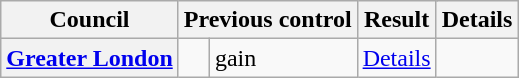<table class="wikitable sortable" border="1">
<tr>
<th scope="col">Council</th>
<th colspan=2>Previous control</th>
<th colspan=2>Result</th>
<th class="unsortable" scope="col">Details</th>
</tr>
<tr>
<th scope="row" style="text-align: left;"><a href='#'>Greater London</a></th>
<td></td>
<td> gain</td>
<td><a href='#'>Details</a></td>
</tr>
</table>
